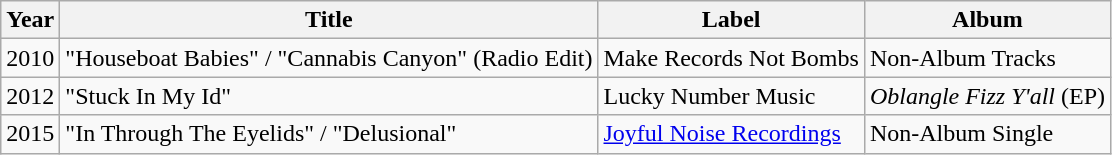<table class="wikitable">
<tr>
<th>Year</th>
<th>Title</th>
<th>Label</th>
<th>Album</th>
</tr>
<tr>
<td>2010</td>
<td>"Houseboat Babies" / "Cannabis Canyon" (Radio Edit)</td>
<td>Make Records Not Bombs</td>
<td>Non-Album Tracks</td>
</tr>
<tr>
<td>2012</td>
<td>"Stuck In My Id"</td>
<td>Lucky Number Music</td>
<td><em>Oblangle Fizz Y'all</em> (EP)</td>
</tr>
<tr>
<td>2015</td>
<td>"In Through The Eyelids" / "Delusional"</td>
<td><a href='#'>Joyful Noise Recordings</a></td>
<td>Non-Album Single</td>
</tr>
</table>
